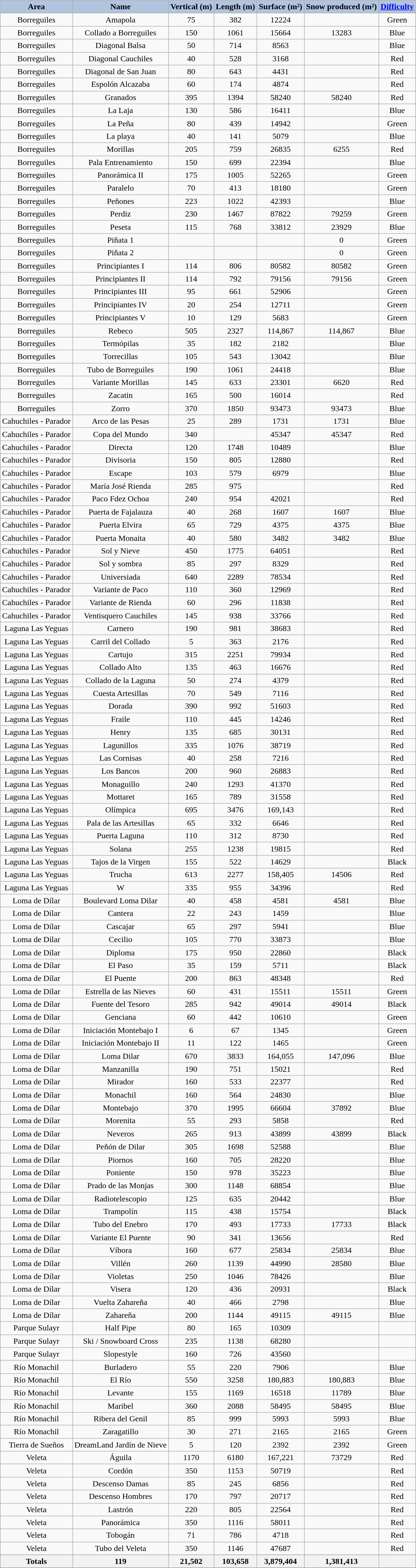<table class="wikitable sortable" style="text-align: center;" border="1" style="margin-top:0em">
<tr>
<th style="background-color:#B0C4DE;">Area</th>
<th style="background-color:#B0C4DE;">Name</th>
<th style="background-color:#B0C4DE;">Vertical (m)</th>
<th style="background-color:#B0C4DE;">Length (m)</th>
<th style="background-color:#B0C4DE;">Surface (m²)</th>
<th style="background-color:#B0C4DE;">Snow produced (m²)</th>
<th style="background-color:#B0C4DE;"><a href='#'>Difficulty</a></th>
</tr>
<tr>
<td>Borreguiles</td>
<td>Amapola</td>
<td>75</td>
<td>382</td>
<td>12224</td>
<td></td>
<td>Green</td>
</tr>
<tr>
<td>Borreguiles</td>
<td>Collado a Borreguiles</td>
<td>150</td>
<td>1061</td>
<td>15664</td>
<td>13283</td>
<td>Blue</td>
</tr>
<tr>
<td>Borreguiles</td>
<td>Diagonal Balsa</td>
<td>50</td>
<td>714</td>
<td>8563</td>
<td></td>
<td>Blue</td>
</tr>
<tr>
<td>Borreguiles</td>
<td>Diagonal Cauchiles</td>
<td>40</td>
<td>528</td>
<td>3168</td>
<td></td>
<td>Red</td>
</tr>
<tr>
<td>Borreguiles</td>
<td>Diagonal de San Juan</td>
<td>80</td>
<td>643</td>
<td>4431</td>
<td></td>
<td>Red</td>
</tr>
<tr>
<td>Borreguiles</td>
<td>Espolón Alcazaba</td>
<td>60</td>
<td>174</td>
<td>4874</td>
<td></td>
<td>Red</td>
</tr>
<tr>
<td>Borreguiles</td>
<td>Granados</td>
<td>395</td>
<td>1394</td>
<td>58240</td>
<td>58240</td>
<td>Red</td>
</tr>
<tr>
<td>Borreguiles</td>
<td>La Laja</td>
<td>130</td>
<td>586</td>
<td>16411</td>
<td></td>
<td>Blue</td>
</tr>
<tr>
<td>Borreguiles</td>
<td>La Peña</td>
<td>80</td>
<td>439</td>
<td>14942</td>
<td></td>
<td>Green</td>
</tr>
<tr>
<td>Borreguiles</td>
<td>La playa</td>
<td>40</td>
<td>141</td>
<td>5079</td>
<td></td>
<td>Blue</td>
</tr>
<tr>
<td>Borreguiles</td>
<td>Morillas</td>
<td>205</td>
<td>759</td>
<td>26835</td>
<td>6255</td>
<td>Red</td>
</tr>
<tr>
<td>Borreguiles</td>
<td>Pala Entrenamiento</td>
<td>150</td>
<td>699</td>
<td>22394</td>
<td></td>
<td>Blue</td>
</tr>
<tr>
<td>Borreguiles</td>
<td>Panorámica II</td>
<td>175</td>
<td>1005</td>
<td>52265</td>
<td></td>
<td>Green</td>
</tr>
<tr>
<td>Borreguiles</td>
<td>Paralelo</td>
<td>70</td>
<td>413</td>
<td>18180</td>
<td></td>
<td>Green</td>
</tr>
<tr>
<td>Borreguiles</td>
<td>Peñones</td>
<td>223</td>
<td>1022</td>
<td>42393</td>
<td></td>
<td>Blue</td>
</tr>
<tr>
<td>Borreguiles</td>
<td>Perdiz</td>
<td>230</td>
<td>1467</td>
<td>87822</td>
<td>79259</td>
<td>Green</td>
</tr>
<tr>
<td>Borreguiles</td>
<td>Peseta</td>
<td>115</td>
<td>768</td>
<td>33812</td>
<td>23929</td>
<td>Blue</td>
</tr>
<tr>
<td>Borreguiles</td>
<td>Piñata 1</td>
<td></td>
<td></td>
<td></td>
<td>0</td>
<td>Green</td>
</tr>
<tr>
<td>Borreguiles</td>
<td>Piñata 2</td>
<td></td>
<td></td>
<td></td>
<td>0</td>
<td>Green</td>
</tr>
<tr>
<td>Borreguiles</td>
<td>Principiantes I</td>
<td>114</td>
<td>806</td>
<td>80582</td>
<td>80582</td>
<td>Green</td>
</tr>
<tr>
<td>Borreguiles</td>
<td>Principiantes II</td>
<td>114</td>
<td>792</td>
<td>79156</td>
<td>79156</td>
<td>Green</td>
</tr>
<tr>
<td>Borreguiles</td>
<td>Principiantes III</td>
<td>95</td>
<td>661</td>
<td>52906</td>
<td></td>
<td>Green</td>
</tr>
<tr>
<td>Borreguiles</td>
<td>Principiantes IV</td>
<td>20</td>
<td>254</td>
<td>12711</td>
<td></td>
<td>Green</td>
</tr>
<tr>
<td>Borreguiles</td>
<td>Principiantes V</td>
<td>10</td>
<td>129</td>
<td>5683</td>
<td></td>
<td>Green</td>
</tr>
<tr>
<td>Borreguiles</td>
<td>Rebeco</td>
<td>505</td>
<td>2327</td>
<td>114,867</td>
<td>114,867</td>
<td>Blue</td>
</tr>
<tr>
<td>Borreguiles</td>
<td>Termópilas</td>
<td>35</td>
<td>182</td>
<td>2182</td>
<td></td>
<td>Blue</td>
</tr>
<tr>
<td>Borreguiles</td>
<td>Torrecillas</td>
<td>105</td>
<td>543</td>
<td>13042</td>
<td></td>
<td>Blue</td>
</tr>
<tr>
<td>Borreguiles</td>
<td>Tubo de Borreguiles</td>
<td>190</td>
<td>1061</td>
<td>24418</td>
<td></td>
<td>Blue</td>
</tr>
<tr>
<td>Borreguiles</td>
<td>Variante Morillas</td>
<td>145</td>
<td>633</td>
<td>23301</td>
<td>6620</td>
<td>Red</td>
</tr>
<tr>
<td>Borreguiles</td>
<td>Zacatin</td>
<td>165</td>
<td>500</td>
<td>16014</td>
<td></td>
<td>Red</td>
</tr>
<tr>
<td>Borreguiles</td>
<td>Zorro</td>
<td>370</td>
<td>1850</td>
<td>93473</td>
<td>93473</td>
<td>Blue</td>
</tr>
<tr>
<td>Cahuchiles - Parador</td>
<td>Arco de las Pesas</td>
<td>25</td>
<td>289</td>
<td>1731</td>
<td>1731</td>
<td>Blue</td>
</tr>
<tr>
<td>Cahuchiles - Parador</td>
<td>Copa del Mundo</td>
<td>340</td>
<td></td>
<td>45347</td>
<td>45347</td>
<td>Red</td>
</tr>
<tr>
<td>Cahuchiles - Parador</td>
<td>Directa</td>
<td>120</td>
<td>1748</td>
<td>10489</td>
<td></td>
<td>Blue</td>
</tr>
<tr>
<td>Cahuchiles - Parador</td>
<td>Divisoria</td>
<td>150</td>
<td>805</td>
<td>12880</td>
<td></td>
<td>Red</td>
</tr>
<tr>
<td>Cahuchiles - Parador</td>
<td>Escape</td>
<td>103</td>
<td>579</td>
<td>6979</td>
<td></td>
<td>Blue</td>
</tr>
<tr>
<td>Cahuchiles - Parador</td>
<td>María José Rienda</td>
<td>285</td>
<td>975</td>
<td></td>
<td></td>
<td>Red</td>
</tr>
<tr>
<td>Cahuchiles - Parador</td>
<td>Paco Fdez Ochoa</td>
<td>240</td>
<td>954</td>
<td>42021</td>
<td></td>
<td>Red</td>
</tr>
<tr>
<td>Cahuchiles - Parador</td>
<td>Puerta de Fajalauza</td>
<td>40</td>
<td>268</td>
<td>1607</td>
<td>1607</td>
<td>Blue</td>
</tr>
<tr>
<td>Cahuchiles - Parador</td>
<td>Puerta Elvira</td>
<td>65</td>
<td>729</td>
<td>4375</td>
<td>4375</td>
<td>Blue</td>
</tr>
<tr>
<td>Cahuchiles - Parador</td>
<td>Puerta Monaita</td>
<td>40</td>
<td>580</td>
<td>3482</td>
<td>3482</td>
<td>Blue</td>
</tr>
<tr>
<td>Cahuchiles - Parador</td>
<td>Sol y Nieve</td>
<td>450</td>
<td>1775</td>
<td>64051</td>
<td></td>
<td>Red</td>
</tr>
<tr>
<td>Cahuchiles - Parador</td>
<td>Sol y sombra</td>
<td>85</td>
<td>297</td>
<td>8329</td>
<td></td>
<td>Red</td>
</tr>
<tr>
<td>Cahuchiles - Parador</td>
<td>Universiada</td>
<td>640</td>
<td>2289</td>
<td>78534</td>
<td></td>
<td>Red</td>
</tr>
<tr>
<td>Cahuchiles - Parador</td>
<td>Variante de Paco</td>
<td>110</td>
<td>360</td>
<td>12969</td>
<td></td>
<td>Red</td>
</tr>
<tr>
<td>Cahuchiles - Parador</td>
<td>Variante de Rienda</td>
<td>60</td>
<td>296</td>
<td>11838</td>
<td></td>
<td>Red</td>
</tr>
<tr>
<td>Cahuchiles - Parador</td>
<td>Ventisquero Cauchiles</td>
<td>145</td>
<td>938</td>
<td>33766</td>
<td></td>
<td>Red</td>
</tr>
<tr>
<td>Laguna Las Yeguas</td>
<td>Carnero</td>
<td>190</td>
<td>981</td>
<td>38683</td>
<td></td>
<td>Red</td>
</tr>
<tr>
<td>Laguna Las Yeguas</td>
<td>Carril del Collado</td>
<td>5</td>
<td>363</td>
<td>2176</td>
<td></td>
<td>Red</td>
</tr>
<tr>
<td>Laguna Las Yeguas</td>
<td>Cartujo</td>
<td>315</td>
<td>2251</td>
<td>79934</td>
<td></td>
<td>Red</td>
</tr>
<tr>
<td>Laguna Las Yeguas</td>
<td>Collado Alto</td>
<td>135</td>
<td>463</td>
<td>16676</td>
<td></td>
<td>Red</td>
</tr>
<tr>
<td>Laguna Las Yeguas</td>
<td>Collado de la Laguna</td>
<td>50</td>
<td>274</td>
<td>4379</td>
<td></td>
<td>Red</td>
</tr>
<tr>
<td>Laguna Las Yeguas</td>
<td>Cuesta Artesillas</td>
<td>70</td>
<td>549</td>
<td>7116</td>
<td></td>
<td>Red</td>
</tr>
<tr>
<td>Laguna Las Yeguas</td>
<td>Dorada</td>
<td>390</td>
<td>992</td>
<td>51603</td>
<td></td>
<td>Red</td>
</tr>
<tr>
<td>Laguna Las Yeguas</td>
<td>Fraile</td>
<td>110</td>
<td>445</td>
<td>14246</td>
<td></td>
<td>Red</td>
</tr>
<tr>
<td>Laguna Las Yeguas</td>
<td>Henry</td>
<td>135</td>
<td>685</td>
<td>30131</td>
<td></td>
<td>Red</td>
</tr>
<tr>
<td>Laguna Las Yeguas</td>
<td>Lagunillos</td>
<td>335</td>
<td>1076</td>
<td>38719</td>
<td></td>
<td>Red</td>
</tr>
<tr>
<td>Laguna Las Yeguas</td>
<td>Las Cornisas</td>
<td>40</td>
<td>258</td>
<td>7216</td>
<td></td>
<td>Red</td>
</tr>
<tr>
<td>Laguna Las Yeguas</td>
<td>Los Bancos</td>
<td>200</td>
<td>960</td>
<td>26883</td>
<td></td>
<td>Red</td>
</tr>
<tr>
<td>Laguna Las Yeguas</td>
<td>Monaguillo</td>
<td>240</td>
<td>1293</td>
<td>41370</td>
<td></td>
<td>Red</td>
</tr>
<tr>
<td>Laguna Las Yeguas</td>
<td>Mottaret</td>
<td>165</td>
<td>789</td>
<td>31558</td>
<td></td>
<td>Red</td>
</tr>
<tr>
<td>Laguna Las Yeguas</td>
<td>Olímpica</td>
<td>695</td>
<td>3476</td>
<td>169,143</td>
<td></td>
<td>Red</td>
</tr>
<tr>
<td>Laguna Las Yeguas</td>
<td>Pala de las Artesillas</td>
<td>65</td>
<td>332</td>
<td>6646</td>
<td></td>
<td>Red</td>
</tr>
<tr>
<td>Laguna Las Yeguas</td>
<td>Puerta Laguna</td>
<td>110</td>
<td>312</td>
<td>8730</td>
<td></td>
<td>Red</td>
</tr>
<tr>
<td>Laguna Las Yeguas</td>
<td>Solana</td>
<td>255</td>
<td>1238</td>
<td>19815</td>
<td></td>
<td>Red</td>
</tr>
<tr>
<td>Laguna Las Yeguas</td>
<td>Tajos de la Virgen</td>
<td>155</td>
<td>522</td>
<td>14629</td>
<td></td>
<td>Black</td>
</tr>
<tr>
<td>Laguna Las Yeguas</td>
<td>Trucha</td>
<td>613</td>
<td>2277</td>
<td>158,405</td>
<td>14506</td>
<td>Red</td>
</tr>
<tr>
<td>Laguna Las Yeguas</td>
<td>W</td>
<td>335</td>
<td>955</td>
<td>34396</td>
<td></td>
<td>Red</td>
</tr>
<tr>
<td>Loma de Dílar</td>
<td>Boulevard Loma Dilar</td>
<td>40</td>
<td>458</td>
<td>4581</td>
<td>4581</td>
<td>Blue</td>
</tr>
<tr>
<td>Loma de Dílar</td>
<td>Cantera</td>
<td>22</td>
<td>243</td>
<td>1459</td>
<td></td>
<td>Blue</td>
</tr>
<tr>
<td>Loma de Dílar</td>
<td>Cascajar</td>
<td>65</td>
<td>297</td>
<td>5941</td>
<td></td>
<td>Blue</td>
</tr>
<tr>
<td>Loma de Dílar</td>
<td>Cecilio</td>
<td>105</td>
<td>770</td>
<td>33873</td>
<td></td>
<td>Blue</td>
</tr>
<tr>
<td>Loma de Dílar</td>
<td>Diploma</td>
<td>175</td>
<td>950</td>
<td>22860</td>
<td></td>
<td>Black</td>
</tr>
<tr>
<td>Loma de Dílar</td>
<td>El Paso</td>
<td>35</td>
<td>159</td>
<td>5711</td>
<td></td>
<td>Black</td>
</tr>
<tr>
<td>Loma de Dílar</td>
<td>El Puente</td>
<td>200</td>
<td>863</td>
<td>48348</td>
<td></td>
<td>Red</td>
</tr>
<tr>
<td>Loma de Dílar</td>
<td>Estrella de las Nieves</td>
<td>60</td>
<td>431</td>
<td>15511</td>
<td>15511</td>
<td>Green</td>
</tr>
<tr>
<td>Loma de Dílar</td>
<td>Fuente del Tesoro</td>
<td>285</td>
<td>942</td>
<td>49014</td>
<td>49014</td>
<td>Black</td>
</tr>
<tr>
<td>Loma de Dílar</td>
<td>Genciana</td>
<td>60</td>
<td>442</td>
<td>10610</td>
<td></td>
<td>Green</td>
</tr>
<tr>
<td>Loma de Dílar</td>
<td>Iniciación Montebajo I</td>
<td>6</td>
<td>67</td>
<td>1345</td>
<td></td>
<td>Green</td>
</tr>
<tr>
<td>Loma de Dílar</td>
<td>Iniciación Montebajo II</td>
<td>11</td>
<td>122</td>
<td>1465</td>
<td></td>
<td>Green</td>
</tr>
<tr>
<td>Loma de Dílar</td>
<td>Loma Dilar</td>
<td>670</td>
<td>3833</td>
<td>164,055</td>
<td>147,096</td>
<td>Blue</td>
</tr>
<tr>
<td>Loma de Dílar</td>
<td>Manzanilla</td>
<td>190</td>
<td>751</td>
<td>15021</td>
<td></td>
<td>Red</td>
</tr>
<tr>
<td>Loma de Dílar</td>
<td>Mirador</td>
<td>160</td>
<td>533</td>
<td>22377</td>
<td></td>
<td>Red</td>
</tr>
<tr>
<td>Loma de Dílar</td>
<td>Monachil</td>
<td>160</td>
<td>564</td>
<td>24830</td>
<td></td>
<td>Blue</td>
</tr>
<tr>
<td>Loma de Dílar</td>
<td>Montebajo</td>
<td>370</td>
<td>1995</td>
<td>66604</td>
<td>37892</td>
<td>Blue</td>
</tr>
<tr>
<td>Loma de Dílar</td>
<td>Morenita</td>
<td>55</td>
<td>293</td>
<td>5858</td>
<td></td>
<td>Red</td>
</tr>
<tr>
<td>Loma de Dílar</td>
<td>Neveros</td>
<td>265</td>
<td>913</td>
<td>43899</td>
<td>43899</td>
<td>Black</td>
</tr>
<tr>
<td>Loma de Dílar</td>
<td>Peñón de Dilar</td>
<td>305</td>
<td>1698</td>
<td>52588</td>
<td></td>
<td>Blue</td>
</tr>
<tr>
<td>Loma de Dílar</td>
<td>Piornos</td>
<td>160</td>
<td>705</td>
<td>28220</td>
<td></td>
<td>Blue</td>
</tr>
<tr>
<td>Loma de Dílar</td>
<td>Poniente</td>
<td>150</td>
<td>978</td>
<td>35223</td>
<td></td>
<td>Blue</td>
</tr>
<tr>
<td>Loma de Dílar</td>
<td>Prado de las Monjas</td>
<td>300</td>
<td>1148</td>
<td>68854</td>
<td></td>
<td>Blue</td>
</tr>
<tr>
<td>Loma de Dílar</td>
<td>Radiotelescopio</td>
<td>125</td>
<td>635</td>
<td>20442</td>
<td></td>
<td>Blue</td>
</tr>
<tr>
<td>Loma de Dílar</td>
<td>Trampolín</td>
<td>115</td>
<td>438</td>
<td>15754</td>
<td></td>
<td>Black</td>
</tr>
<tr>
<td>Loma de Dílar</td>
<td>Tubo del Enebro</td>
<td>170</td>
<td>493</td>
<td>17733</td>
<td>17733</td>
<td>Black</td>
</tr>
<tr>
<td>Loma de Dílar</td>
<td>Variante El Puente</td>
<td>90</td>
<td>341</td>
<td>13656</td>
<td></td>
<td>Red</td>
</tr>
<tr>
<td>Loma de Dílar</td>
<td>Víbora</td>
<td>160</td>
<td>677</td>
<td>25834</td>
<td>25834</td>
<td>Blue</td>
</tr>
<tr>
<td>Loma de Dílar</td>
<td>Villén</td>
<td>260</td>
<td>1139</td>
<td>44990</td>
<td>28580</td>
<td>Blue</td>
</tr>
<tr>
<td>Loma de Dílar</td>
<td>Violetas</td>
<td>250</td>
<td>1046</td>
<td>78426</td>
<td></td>
<td>Blue</td>
</tr>
<tr>
<td>Loma de Dílar</td>
<td>Visera</td>
<td>120</td>
<td>436</td>
<td>20931</td>
<td></td>
<td>Black</td>
</tr>
<tr>
<td>Loma de Dílar</td>
<td>Vuelta Zahareña</td>
<td>40</td>
<td>466</td>
<td>2798</td>
<td></td>
<td>Blue</td>
</tr>
<tr>
<td>Loma de Dílar</td>
<td>Zahareña</td>
<td>200</td>
<td>1144</td>
<td>49115</td>
<td>49115</td>
<td>Blue</td>
</tr>
<tr>
<td>Parque Sulayr</td>
<td>Half Pipe</td>
<td>80</td>
<td>165</td>
<td>10309</td>
<td></td>
<td></td>
</tr>
<tr>
<td>Parque Sulayr</td>
<td>Ski / Snowboard Cross</td>
<td>235</td>
<td>1138</td>
<td>68280</td>
<td></td>
<td></td>
</tr>
<tr>
<td>Parque Sulayr</td>
<td>Slopestyle</td>
<td>160</td>
<td>726</td>
<td>43560</td>
<td></td>
<td></td>
</tr>
<tr>
<td>Río Monachil</td>
<td>Burladero</td>
<td>55</td>
<td>220</td>
<td>7906</td>
<td></td>
<td>Blue</td>
</tr>
<tr>
<td>Río Monachil</td>
<td>El Río</td>
<td>550</td>
<td>3258</td>
<td>180,883</td>
<td>180,883</td>
<td>Blue</td>
</tr>
<tr>
<td>Río Monachil</td>
<td>Levante</td>
<td>155</td>
<td>1169</td>
<td>16518</td>
<td>11789</td>
<td>Blue</td>
</tr>
<tr>
<td>Río Monachil</td>
<td>Maribel</td>
<td>360</td>
<td>2088</td>
<td>58495</td>
<td>58495</td>
<td>Blue</td>
</tr>
<tr>
<td>Río Monachil</td>
<td>Ribera del Genil</td>
<td>85</td>
<td>999</td>
<td>5993</td>
<td>5993</td>
<td>Blue</td>
</tr>
<tr>
<td>Río Monachil</td>
<td>Zaragatillo</td>
<td>30</td>
<td>271</td>
<td>2165</td>
<td>2165</td>
<td>Green</td>
</tr>
<tr>
<td>Tierra de Sueños</td>
<td>DreamLand Jardín de Nieve</td>
<td>5</td>
<td>120</td>
<td>2392</td>
<td>2392</td>
<td>Green</td>
</tr>
<tr>
<td>Veleta</td>
<td>Águila</td>
<td>1170</td>
<td>6180</td>
<td>167,221</td>
<td>73729</td>
<td>Red</td>
</tr>
<tr>
<td>Veleta</td>
<td>Cordón</td>
<td>350</td>
<td>1153</td>
<td>50719</td>
<td></td>
<td>Red</td>
</tr>
<tr>
<td>Veleta</td>
<td>Descenso Damas</td>
<td>85</td>
<td>245</td>
<td>6856</td>
<td></td>
<td>Red</td>
</tr>
<tr>
<td>Veleta</td>
<td>Descenso Hombres</td>
<td>170</td>
<td>797</td>
<td>20717</td>
<td></td>
<td>Red</td>
</tr>
<tr>
<td>Veleta</td>
<td>Lastrón</td>
<td>220</td>
<td>805</td>
<td>22564</td>
<td></td>
<td>Red</td>
</tr>
<tr>
<td>Veleta</td>
<td>Panorámica</td>
<td>350</td>
<td>1116</td>
<td>58011</td>
<td></td>
<td>Red</td>
</tr>
<tr>
<td>Veleta</td>
<td>Tobogán</td>
<td>71</td>
<td>786</td>
<td>4718</td>
<td></td>
<td>Red</td>
</tr>
<tr>
<td>Veleta</td>
<td>Tubo del Veleta</td>
<td>350</td>
<td>1146</td>
<td>47687</td>
<td></td>
<td>Red</td>
</tr>
<tr>
</tr>
<tr class="sortbottom">
<th>Totals</th>
<th>119</th>
<th>21,502</th>
<th>103,658</th>
<th>3,879,404</th>
<th>1,381,413</th>
<th></th>
</tr>
<tr class="sortbottom">
</tr>
</table>
